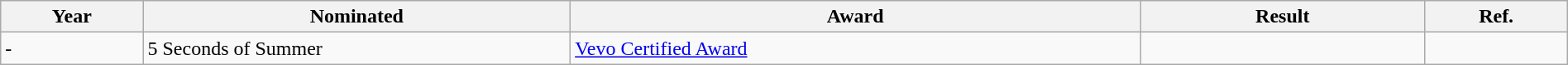<table class="wikitable" style="width:100%;">
<tr>
<th width=5%>Year</th>
<th style="width:15%;">Nominated</th>
<th style="width:20%;">Award</th>
<th style="width:10%;">Result</th>
<th style="width:5%;">Ref.</th>
</tr>
<tr>
<td rowspan="1">-</td>
<td>5 Seconds of Summer</td>
<td><a href='#'>Vevo Certified Award</a></td>
<td></td>
<td></td>
</tr>
</table>
